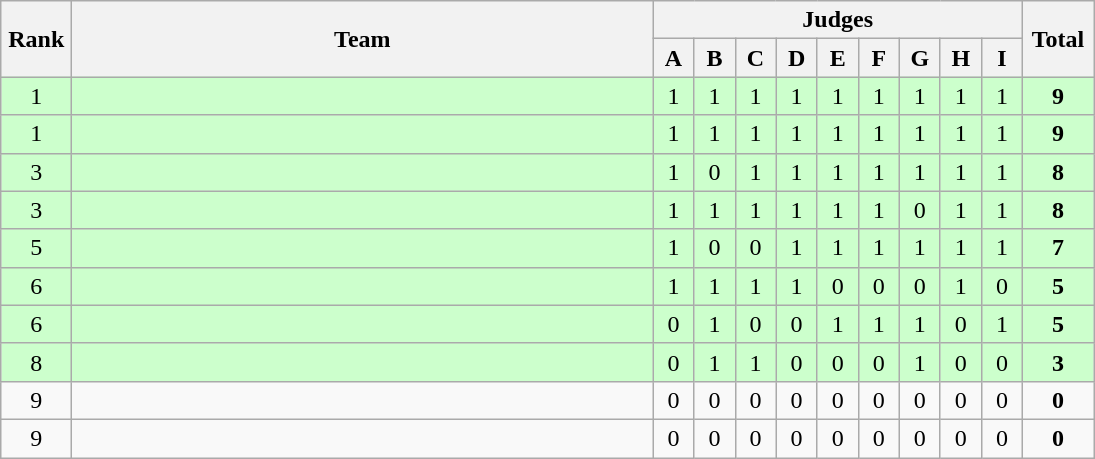<table class=wikitable style="text-align:center">
<tr>
<th rowspan="2" width=40>Rank</th>
<th rowspan="2" width=380>Team</th>
<th colspan="9">Judges</th>
<th rowspan="2" width=40>Total</th>
</tr>
<tr>
<th width=20>A</th>
<th width=20>B</th>
<th width=20>C</th>
<th width=20>D</th>
<th width=20>E</th>
<th width=20>F</th>
<th width=20>G</th>
<th width=20>H</th>
<th width=20>I</th>
</tr>
<tr bgcolor="ccffcc">
<td>1</td>
<td align=left></td>
<td>1</td>
<td>1</td>
<td>1</td>
<td>1</td>
<td>1</td>
<td>1</td>
<td>1</td>
<td>1</td>
<td>1</td>
<td><strong>9</strong></td>
</tr>
<tr bgcolor="ccffcc">
<td>1</td>
<td align=left></td>
<td>1</td>
<td>1</td>
<td>1</td>
<td>1</td>
<td>1</td>
<td>1</td>
<td>1</td>
<td>1</td>
<td>1</td>
<td><strong>9</strong></td>
</tr>
<tr bgcolor="ccffcc">
<td>3</td>
<td align=left></td>
<td>1</td>
<td>0</td>
<td>1</td>
<td>1</td>
<td>1</td>
<td>1</td>
<td>1</td>
<td>1</td>
<td>1</td>
<td><strong>8</strong></td>
</tr>
<tr bgcolor="ccffcc">
<td>3</td>
<td align=left></td>
<td>1</td>
<td>1</td>
<td>1</td>
<td>1</td>
<td>1</td>
<td>1</td>
<td>0</td>
<td>1</td>
<td>1</td>
<td><strong>8</strong></td>
</tr>
<tr bgcolor="ccffcc">
<td>5</td>
<td align=left></td>
<td>1</td>
<td>0</td>
<td>0</td>
<td>1</td>
<td>1</td>
<td>1</td>
<td>1</td>
<td>1</td>
<td>1</td>
<td><strong>7</strong></td>
</tr>
<tr bgcolor="ccffcc">
<td>6</td>
<td align=left></td>
<td>1</td>
<td>1</td>
<td>1</td>
<td>1</td>
<td>0</td>
<td>0</td>
<td>0</td>
<td>1</td>
<td>0</td>
<td><strong>5</strong></td>
</tr>
<tr bgcolor="ccffcc">
<td>6</td>
<td align=left></td>
<td>0</td>
<td>1</td>
<td>0</td>
<td>0</td>
<td>1</td>
<td>1</td>
<td>1</td>
<td>0</td>
<td>1</td>
<td><strong>5</strong></td>
</tr>
<tr bgcolor="ccffcc">
<td>8</td>
<td align=left></td>
<td>0</td>
<td>1</td>
<td>1</td>
<td>0</td>
<td>0</td>
<td>0</td>
<td>1</td>
<td>0</td>
<td>0</td>
<td><strong>3</strong></td>
</tr>
<tr>
<td>9</td>
<td align=left></td>
<td>0</td>
<td>0</td>
<td>0</td>
<td>0</td>
<td>0</td>
<td>0</td>
<td>0</td>
<td>0</td>
<td>0</td>
<td><strong>0</strong></td>
</tr>
<tr>
<td>9</td>
<td align=left></td>
<td>0</td>
<td>0</td>
<td>0</td>
<td>0</td>
<td>0</td>
<td>0</td>
<td>0</td>
<td>0</td>
<td>0</td>
<td><strong>0</strong></td>
</tr>
</table>
